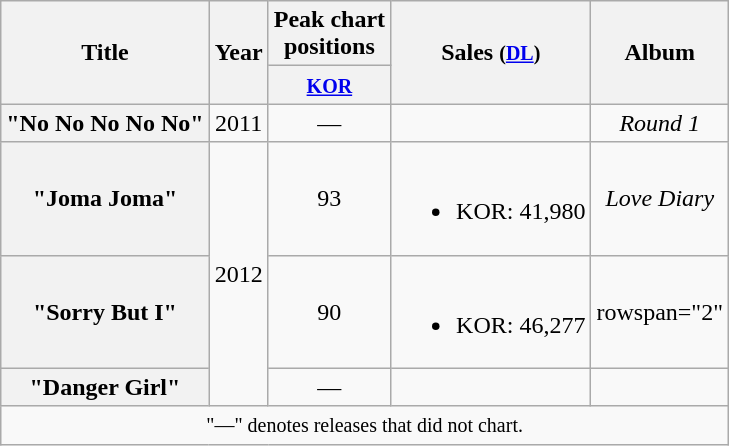<table class="wikitable plainrowheaders" style="text-align:center;">
<tr>
<th scope="col" rowspan="2">Title</th>
<th scope="col" rowspan="2">Year</th>
<th scope="col" colspan="1">Peak chart <br> positions</th>
<th scope="col" rowspan="2">Sales <small>(<a href='#'>DL</a>)</small></th>
<th scope="col" rowspan="2">Album</th>
</tr>
<tr>
<th><small><a href='#'>KOR</a></small><br></th>
</tr>
<tr>
<th scope="row">"No No No No No"</th>
<td>2011</td>
<td>—</td>
<td></td>
<td><em>Round 1</em></td>
</tr>
<tr>
<th scope="row">"Joma Joma"</th>
<td rowspan="3">2012</td>
<td>93</td>
<td><br><ul><li>KOR: 41,980</li></ul></td>
<td><em>Love Diary</em></td>
</tr>
<tr>
<th scope="row">"Sorry But I"</th>
<td>90</td>
<td><br><ul><li>KOR: 46,277</li></ul></td>
<td>rowspan="2" </td>
</tr>
<tr>
<th scope="row">"Danger Girl"</th>
<td>—</td>
<td></td>
</tr>
<tr>
<td colspan="5" align="center"><small>"—" denotes releases that did not chart.</small></td>
</tr>
</table>
